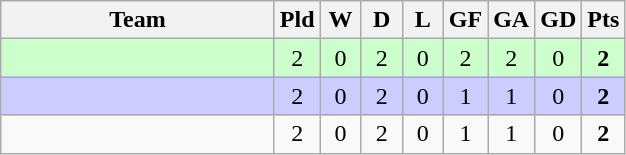<table class="wikitable" style="text-align: center;">
<tr>
<th width=175>Team</th>
<th width=20 abbr="Played">Pld</th>
<th width=20 abbr="Won">W</th>
<th width=20 abbr="Drawn">D</th>
<th width=20 abbr="Lost">L</th>
<th width=20 abbr="Goals for">GF</th>
<th width=20 abbr="Goals against">GA</th>
<th width=20 abbr="Goal difference">GD</th>
<th width=20 abbr="Points">Pts</th>
</tr>
<tr bgcolor=#ccffcc>
<td align=left></td>
<td>2</td>
<td>0</td>
<td>2</td>
<td>0</td>
<td>2</td>
<td>2</td>
<td>0</td>
<td><strong>2</strong></td>
</tr>
<tr bgcolor=#ccccff>
<td align=left></td>
<td>2</td>
<td>0</td>
<td>2</td>
<td>0</td>
<td>1</td>
<td>1</td>
<td>0</td>
<td><strong>2</strong></td>
</tr>
<tr>
<td align=left></td>
<td>2</td>
<td>0</td>
<td>2</td>
<td>0</td>
<td>1</td>
<td>1</td>
<td>0</td>
<td><strong>2</strong></td>
</tr>
</table>
